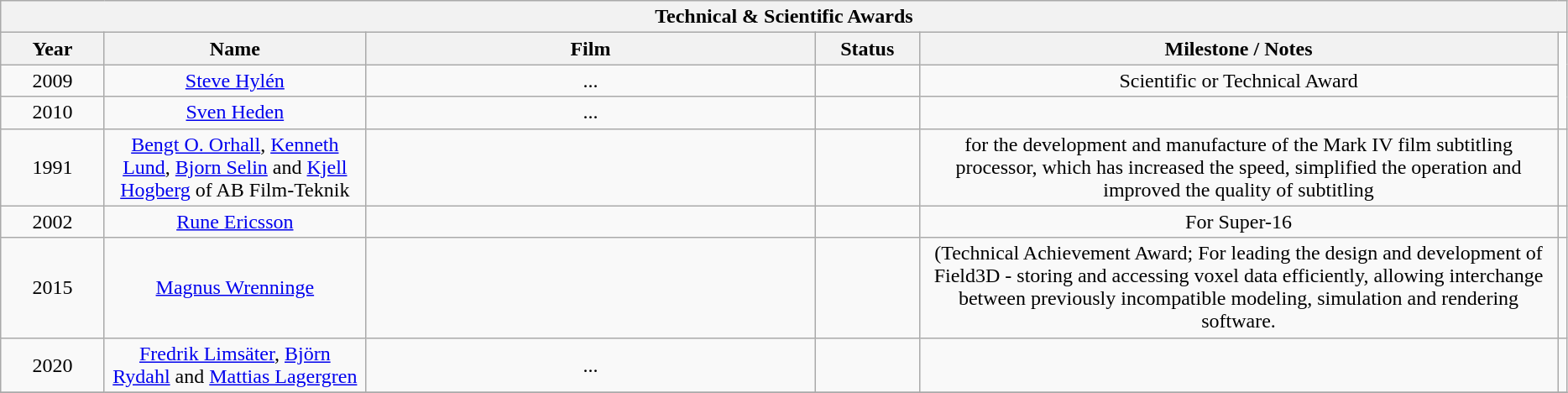<table class="wikitable" style="text-align: center">
<tr>
<th colspan=6 style="text-align:center;">Technical & Scientific Awards</th>
</tr>
<tr>
<th style="width:075px;">Year</th>
<th style="width:200px;">Name</th>
<th style="width:350px;">Film</th>
<th style="width:075px;">Status</th>
<th style="width:500px;">Milestone / Notes</th>
</tr>
<tr>
<td>2009</td>
<td><a href='#'>Steve Hylén</a></td>
<td>...</td>
<td></td>
<td>Scientific or Technical Award</td>
</tr>
<tr>
<td>2010</td>
<td><a href='#'>Sven Heden</a></td>
<td>...</td>
<td></td>
<td></td>
</tr>
<tr>
<td>1991</td>
<td><a href='#'>Bengt O. Orhall</a>, <a href='#'>Kenneth Lund</a>, <a href='#'>Bjorn Selin</a> and <a href='#'>Kjell Hogberg</a> of AB Film-Teknik</td>
<td></td>
<td></td>
<td>for the development and manufacture of the Mark IV film subtitling processor, which has increased the speed, simplified the operation and improved the quality of subtitling</td>
<td></td>
</tr>
<tr>
<td>2002</td>
<td><a href='#'>Rune Ericsson</a></td>
<td></td>
<td></td>
<td>For Super-16</td>
<td></td>
</tr>
<tr>
<td>2015</td>
<td><a href='#'>Magnus Wrenninge</a></td>
<td></td>
<td></td>
<td>(Technical Achievement Award; For leading the design and development of Field3D - storing and accessing voxel data efficiently, allowing interchange between previously incompatible modeling, simulation and rendering software.</td>
<td></td>
</tr>
<tr>
<td>2020</td>
<td><a href='#'>Fredrik Limsäter</a>, <a href='#'>Björn Rydahl</a> and <a href='#'>Mattias Lagergren</a></td>
<td>...</td>
<td></td>
<td></td>
<td></td>
</tr>
<tr>
</tr>
</table>
